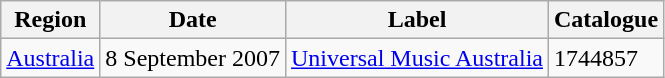<table class="wikitable">
<tr>
<th>Region</th>
<th>Date</th>
<th>Label</th>
<th>Catalogue</th>
</tr>
<tr>
<td><a href='#'>Australia</a></td>
<td>8 September 2007</td>
<td><a href='#'>Universal Music Australia</a></td>
<td>1744857</td>
</tr>
</table>
